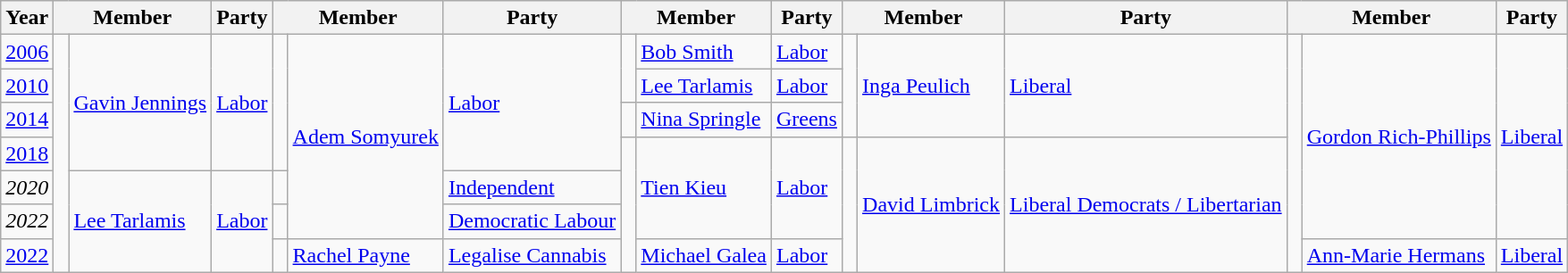<table class=wikitable>
<tr>
<th>Year</th>
<th colspan=2>Member</th>
<th>Party</th>
<th colspan=2>Member</th>
<th>Party</th>
<th colspan=2>Member</th>
<th>Party</th>
<th colspan=2>Member</th>
<th>Party</th>
<th colspan=2>Member</th>
<th>Party</th>
</tr>
<tr>
<td><a href='#'>2006</a></td>
<td rowspan=7 > </td>
<td rowspan=4><a href='#'>Gavin Jennings</a></td>
<td rowspan=4><a href='#'>Labor</a></td>
<td rowspan=4 > </td>
<td rowspan=6><a href='#'>Adem Somyurek</a></td>
<td rowspan=4><a href='#'>Labor</a></td>
<td rowspan=2 > </td>
<td><a href='#'>Bob Smith</a></td>
<td><a href='#'>Labor</a></td>
<td rowspan=3 > </td>
<td rowspan=3><a href='#'>Inga Peulich</a></td>
<td rowspan=3><a href='#'>Liberal</a></td>
<td rowspan=7 > </td>
<td rowspan=6><a href='#'>Gordon Rich-Phillips</a></td>
<td rowspan=6><a href='#'>Liberal</a></td>
</tr>
<tr>
<td><a href='#'>2010</a></td>
<td><a href='#'>Lee Tarlamis</a></td>
<td><a href='#'>Labor</a></td>
</tr>
<tr>
<td><a href='#'>2014</a></td>
<td> </td>
<td><a href='#'>Nina Springle</a></td>
<td><a href='#'>Greens</a></td>
</tr>
<tr>
<td><a href='#'>2018</a></td>
<td rowspan=4 > </td>
<td rowspan=3><a href='#'>Tien Kieu</a></td>
<td rowspan=3><a href='#'>Labor</a></td>
<td rowspan=4 > </td>
<td rowspan=4><a href='#'>David Limbrick</a></td>
<td rowspan=4><a href='#'>Liberal Democrats / Libertarian</a></td>
</tr>
<tr>
<td><em>2020</em></td>
<td rowspan=3><a href='#'>Lee Tarlamis</a></td>
<td rowspan=3><a href='#'>Labor</a></td>
<td> </td>
<td><a href='#'>Independent</a></td>
</tr>
<tr>
<td><em>2022</em></td>
<td> </td>
<td><a href='#'>Democratic Labour</a></td>
</tr>
<tr>
<td><a href='#'>2022</a></td>
<td> </td>
<td><a href='#'>Rachel Payne</a></td>
<td><a href='#'>Legalise Cannabis</a></td>
<td><a href='#'>Michael Galea</a></td>
<td><a href='#'>Labor</a></td>
<td><a href='#'>Ann-Marie Hermans</a></td>
<td><a href='#'>Liberal</a></td>
</tr>
</table>
